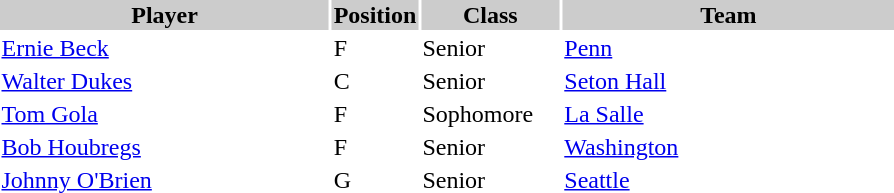<table style="width:600px" "border:'1' 'solid' 'gray'">
<tr>
<th style="background:#CCCCCC;width:40%">Player</th>
<th style="background:#CCCCCC;width:4%">Position</th>
<th style="background:#CCCCCC;width:16%">Class</th>
<th style="background:#CCCCCC;width:40%">Team</th>
</tr>
<tr>
<td><a href='#'>Ernie Beck</a></td>
<td>F</td>
<td>Senior</td>
<td><a href='#'>Penn</a></td>
</tr>
<tr>
<td><a href='#'>Walter Dukes</a></td>
<td>C</td>
<td>Senior</td>
<td><a href='#'>Seton Hall</a></td>
</tr>
<tr>
<td><a href='#'>Tom Gola</a></td>
<td>F</td>
<td>Sophomore</td>
<td><a href='#'>La Salle</a></td>
</tr>
<tr>
<td><a href='#'>Bob Houbregs</a></td>
<td>F</td>
<td>Senior</td>
<td><a href='#'>Washington</a></td>
</tr>
<tr>
<td><a href='#'>Johnny O'Brien</a></td>
<td>G</td>
<td>Senior</td>
<td><a href='#'>Seattle</a></td>
</tr>
</table>
